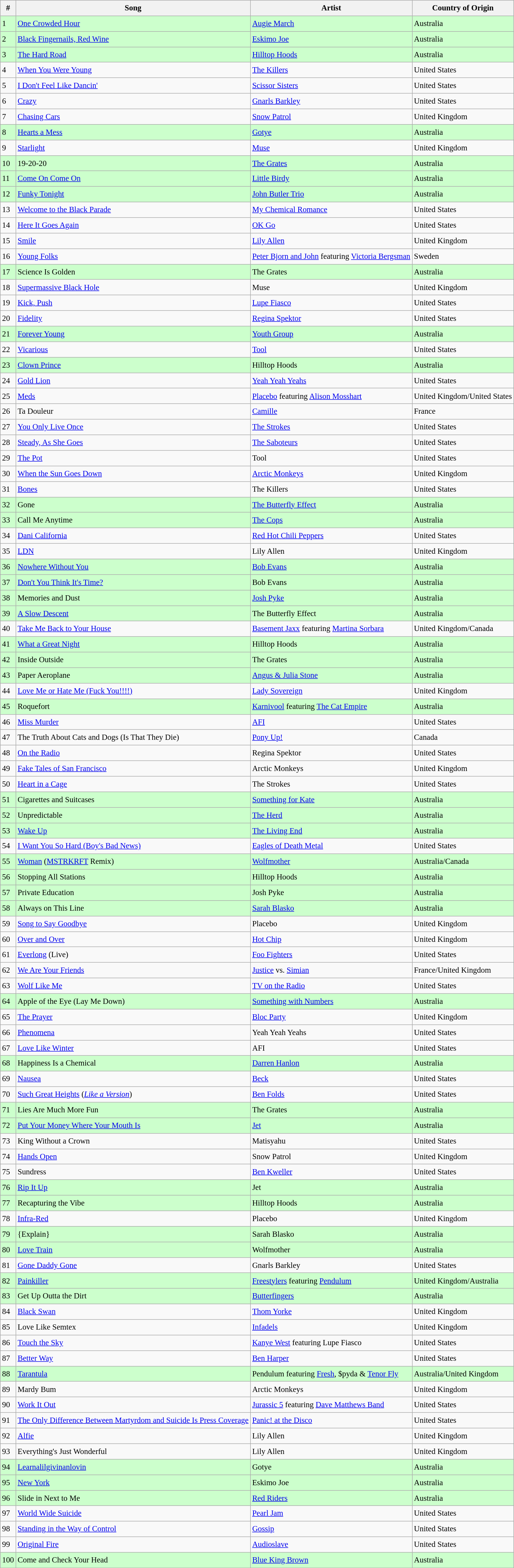<table class="wikitable sortable" style="font-size:0.95em;line-height:1.5em;">
<tr>
<th>#</th>
<th>Song</th>
<th>Artist</th>
<th>Country of Origin</th>
</tr>
<tr style="background:#ccffcc">
<td>1</td>
<td><a href='#'>One Crowded Hour</a></td>
<td><a href='#'>Augie March</a></td>
<td>Australia</td>
</tr>
<tr style="background:#ccffcc">
<td>2</td>
<td><a href='#'>Black Fingernails, Red Wine</a></td>
<td><a href='#'>Eskimo Joe</a></td>
<td>Australia</td>
</tr>
<tr style="background:#ccffcc">
<td>3</td>
<td><a href='#'>The Hard Road</a></td>
<td><a href='#'>Hilltop Hoods</a></td>
<td>Australia</td>
</tr>
<tr>
<td>4</td>
<td><a href='#'>When You Were Young</a></td>
<td><a href='#'>The Killers</a></td>
<td>United States</td>
</tr>
<tr>
<td>5</td>
<td><a href='#'>I Don't Feel Like Dancin'</a></td>
<td><a href='#'>Scissor Sisters</a></td>
<td>United States</td>
</tr>
<tr>
<td>6</td>
<td><a href='#'>Crazy</a></td>
<td><a href='#'>Gnarls Barkley</a></td>
<td>United States</td>
</tr>
<tr>
<td>7</td>
<td><a href='#'>Chasing Cars</a></td>
<td><a href='#'>Snow Patrol</a></td>
<td>United Kingdom</td>
</tr>
<tr style="background:#ccffcc">
<td>8</td>
<td><a href='#'>Hearts a Mess</a></td>
<td><a href='#'>Gotye</a></td>
<td>Australia</td>
</tr>
<tr>
<td>9</td>
<td><a href='#'>Starlight</a></td>
<td><a href='#'>Muse</a></td>
<td>United Kingdom</td>
</tr>
<tr style="background:#ccffcc">
<td>10</td>
<td>19-20-20</td>
<td><a href='#'>The Grates</a></td>
<td>Australia</td>
</tr>
<tr style="background:#ccffcc">
<td>11</td>
<td><a href='#'>Come On Come On</a></td>
<td><a href='#'>Little Birdy</a></td>
<td>Australia</td>
</tr>
<tr style="background:#ccffcc">
<td>12</td>
<td><a href='#'>Funky Tonight</a></td>
<td><a href='#'>John Butler Trio</a></td>
<td>Australia</td>
</tr>
<tr>
<td>13</td>
<td><a href='#'>Welcome to the Black Parade</a></td>
<td><a href='#'>My Chemical Romance</a></td>
<td>United States</td>
</tr>
<tr>
<td>14</td>
<td><a href='#'>Here It Goes Again</a></td>
<td><a href='#'>OK Go</a></td>
<td>United States</td>
</tr>
<tr>
<td>15</td>
<td><a href='#'>Smile</a></td>
<td><a href='#'>Lily Allen</a></td>
<td>United Kingdom</td>
</tr>
<tr>
<td>16</td>
<td><a href='#'>Young Folks</a></td>
<td><a href='#'>Peter Bjorn and John</a> featuring <a href='#'>Victoria Bergsman</a></td>
<td>Sweden</td>
</tr>
<tr style="background:#ccffcc">
<td>17</td>
<td>Science Is Golden</td>
<td>The Grates</td>
<td>Australia</td>
</tr>
<tr>
<td>18</td>
<td><a href='#'>Supermassive Black Hole</a></td>
<td>Muse</td>
<td>United Kingdom</td>
</tr>
<tr>
<td>19</td>
<td><a href='#'>Kick, Push</a></td>
<td><a href='#'>Lupe Fiasco</a></td>
<td>United States</td>
</tr>
<tr>
<td>20</td>
<td><a href='#'>Fidelity</a></td>
<td><a href='#'>Regina Spektor</a></td>
<td>United States</td>
</tr>
<tr style="background:#ccffcc">
<td>21</td>
<td><a href='#'>Forever Young</a></td>
<td><a href='#'>Youth Group</a></td>
<td>Australia</td>
</tr>
<tr>
<td>22</td>
<td><a href='#'>Vicarious</a></td>
<td><a href='#'>Tool</a></td>
<td>United States</td>
</tr>
<tr style="background:#ccffcc">
<td>23</td>
<td><a href='#'>Clown Prince</a></td>
<td>Hilltop Hoods</td>
<td>Australia</td>
</tr>
<tr>
<td>24</td>
<td><a href='#'>Gold Lion</a></td>
<td><a href='#'>Yeah Yeah Yeahs</a></td>
<td>United States</td>
</tr>
<tr>
<td>25</td>
<td><a href='#'>Meds</a></td>
<td><a href='#'>Placebo</a> featuring <a href='#'>Alison Mosshart</a></td>
<td>United Kingdom/United States</td>
</tr>
<tr>
<td>26</td>
<td>Ta Douleur</td>
<td><a href='#'>Camille</a></td>
<td>France</td>
</tr>
<tr>
<td>27</td>
<td><a href='#'>You Only Live Once</a></td>
<td><a href='#'>The Strokes</a></td>
<td>United States</td>
</tr>
<tr>
<td>28</td>
<td><a href='#'>Steady, As She Goes</a></td>
<td><a href='#'>The Saboteurs</a></td>
<td>United States</td>
</tr>
<tr>
<td>29</td>
<td><a href='#'>The Pot</a></td>
<td>Tool</td>
<td>United States</td>
</tr>
<tr>
<td>30</td>
<td><a href='#'>When the Sun Goes Down</a></td>
<td><a href='#'>Arctic Monkeys</a></td>
<td>United Kingdom</td>
</tr>
<tr>
<td>31</td>
<td><a href='#'>Bones</a></td>
<td>The Killers</td>
<td>United States</td>
</tr>
<tr style="background:#ccffcc">
<td>32</td>
<td>Gone</td>
<td><a href='#'>The Butterfly Effect</a></td>
<td>Australia</td>
</tr>
<tr style="background:#ccffcc">
<td>33</td>
<td>Call Me Anytime</td>
<td><a href='#'>The Cops</a></td>
<td>Australia</td>
</tr>
<tr>
<td>34</td>
<td><a href='#'>Dani California</a></td>
<td><a href='#'>Red Hot Chili Peppers</a></td>
<td>United States</td>
</tr>
<tr>
<td>35</td>
<td><a href='#'>LDN</a></td>
<td>Lily Allen</td>
<td>United Kingdom</td>
</tr>
<tr style="background:#ccffcc">
<td>36</td>
<td><a href='#'>Nowhere Without You</a></td>
<td><a href='#'>Bob Evans</a></td>
<td>Australia</td>
</tr>
<tr style="background:#ccffcc">
<td>37</td>
<td><a href='#'>Don't You Think It's Time?</a></td>
<td>Bob Evans</td>
<td>Australia</td>
</tr>
<tr style="background:#ccffcc">
<td>38</td>
<td>Memories and Dust</td>
<td><a href='#'>Josh Pyke</a></td>
<td>Australia</td>
</tr>
<tr style="background:#ccffcc">
<td>39</td>
<td><a href='#'>A Slow Descent</a></td>
<td>The Butterfly Effect</td>
<td>Australia</td>
</tr>
<tr>
<td>40</td>
<td><a href='#'>Take Me Back to Your House</a></td>
<td><a href='#'>Basement Jaxx</a> featuring <a href='#'>Martina Sorbara</a></td>
<td>United Kingdom/Canada</td>
</tr>
<tr style="background:#ccffcc">
<td>41</td>
<td><a href='#'>What a Great Night</a></td>
<td>Hilltop Hoods</td>
<td>Australia</td>
</tr>
<tr style="background:#ccffcc">
<td>42</td>
<td>Inside Outside</td>
<td>The Grates</td>
<td>Australia</td>
</tr>
<tr style="background:#ccffcc">
<td>43</td>
<td>Paper Aeroplane</td>
<td><a href='#'>Angus & Julia Stone</a></td>
<td>Australia</td>
</tr>
<tr>
<td>44</td>
<td><a href='#'>Love Me or Hate Me (Fuck You!!!!)</a></td>
<td><a href='#'>Lady Sovereign</a></td>
<td>United Kingdom</td>
</tr>
<tr style="background:#ccffcc">
<td>45</td>
<td>Roquefort</td>
<td><a href='#'>Karnivool</a> featuring <a href='#'>The Cat Empire</a></td>
<td>Australia</td>
</tr>
<tr>
<td>46</td>
<td><a href='#'>Miss Murder</a></td>
<td><a href='#'>AFI</a></td>
<td>United States</td>
</tr>
<tr>
<td>47</td>
<td>The Truth About Cats and Dogs (Is That They Die)</td>
<td><a href='#'>Pony Up!</a></td>
<td>Canada</td>
</tr>
<tr>
<td>48</td>
<td><a href='#'>On the Radio</a></td>
<td>Regina Spektor</td>
<td>United States</td>
</tr>
<tr>
<td>49</td>
<td><a href='#'>Fake Tales of San Francisco</a></td>
<td>Arctic Monkeys</td>
<td>United Kingdom</td>
</tr>
<tr>
<td>50</td>
<td><a href='#'>Heart in a Cage</a></td>
<td>The Strokes</td>
<td>United States</td>
</tr>
<tr |- style="background:#ccffcc">
<td>51</td>
<td>Cigarettes and Suitcases</td>
<td><a href='#'>Something for Kate</a></td>
<td>Australia</td>
</tr>
<tr style="background:#ccffcc">
<td>52</td>
<td>Unpredictable</td>
<td><a href='#'>The Herd</a></td>
<td>Australia</td>
</tr>
<tr style="background:#ccffcc">
<td>53</td>
<td><a href='#'>Wake Up</a></td>
<td><a href='#'>The Living End</a></td>
<td>Australia</td>
</tr>
<tr>
<td>54</td>
<td><a href='#'>I Want You So Hard (Boy's Bad News)</a></td>
<td><a href='#'>Eagles of Death Metal</a></td>
<td>United States</td>
</tr>
<tr style="background:#ccffcc">
<td>55</td>
<td><a href='#'>Woman</a> (<a href='#'>MSTRKRFT</a> Remix)</td>
<td><a href='#'>Wolfmother</a></td>
<td>Australia/Canada</td>
</tr>
<tr style="background:#ccffcc">
<td>56</td>
<td>Stopping All Stations</td>
<td>Hilltop Hoods</td>
<td>Australia</td>
</tr>
<tr style="background:#ccffcc">
<td>57</td>
<td>Private Education</td>
<td>Josh Pyke</td>
<td>Australia</td>
</tr>
<tr style="background:#ccffcc">
<td>58</td>
<td>Always on This Line</td>
<td><a href='#'>Sarah Blasko</a></td>
<td>Australia</td>
</tr>
<tr>
<td>59</td>
<td><a href='#'>Song to Say Goodbye</a></td>
<td>Placebo</td>
<td>United Kingdom</td>
</tr>
<tr>
<td>60</td>
<td><a href='#'>Over and Over</a></td>
<td><a href='#'>Hot Chip</a></td>
<td>United Kingdom</td>
</tr>
<tr>
<td>61</td>
<td><a href='#'>Everlong</a> (Live)</td>
<td><a href='#'>Foo Fighters</a></td>
<td>United States</td>
</tr>
<tr>
<td>62</td>
<td><a href='#'>We Are Your Friends</a></td>
<td><a href='#'>Justice</a> vs. <a href='#'>Simian</a></td>
<td>France/United Kingdom</td>
</tr>
<tr>
<td>63</td>
<td><a href='#'>Wolf Like Me</a></td>
<td><a href='#'>TV on the Radio</a></td>
<td>United States</td>
</tr>
<tr style="background:#ccffcc">
<td>64</td>
<td>Apple of the Eye (Lay Me Down)</td>
<td><a href='#'>Something with Numbers</a></td>
<td>Australia</td>
</tr>
<tr>
<td>65</td>
<td><a href='#'>The Prayer</a></td>
<td><a href='#'>Bloc Party</a></td>
<td>United Kingdom</td>
</tr>
<tr>
<td>66</td>
<td><a href='#'>Phenomena</a></td>
<td>Yeah Yeah Yeahs</td>
<td>United States</td>
</tr>
<tr>
<td>67</td>
<td><a href='#'>Love Like Winter</a></td>
<td>AFI</td>
<td>United States</td>
</tr>
<tr style="background:#ccffcc">
<td>68</td>
<td>Happiness Is a Chemical</td>
<td><a href='#'>Darren Hanlon</a></td>
<td>Australia</td>
</tr>
<tr>
<td>69</td>
<td><a href='#'>Nausea</a></td>
<td><a href='#'>Beck</a></td>
<td>United States</td>
</tr>
<tr>
<td>70</td>
<td><a href='#'>Such Great Heights</a> (<em><a href='#'>Like a Version</a></em>)</td>
<td><a href='#'>Ben Folds</a></td>
<td>United States</td>
</tr>
<tr style="background:#ccffcc">
<td>71</td>
<td>Lies Are Much More Fun</td>
<td>The Grates</td>
<td>Australia</td>
</tr>
<tr style="background:#ccffcc">
<td>72</td>
<td><a href='#'>Put Your Money Where Your Mouth Is</a></td>
<td><a href='#'>Jet</a></td>
<td>Australia</td>
</tr>
<tr>
<td>73</td>
<td>King Without a Crown</td>
<td>Matisyahu</td>
<td>United States</td>
</tr>
<tr>
<td>74</td>
<td><a href='#'>Hands Open</a></td>
<td>Snow Patrol</td>
<td>United Kingdom</td>
</tr>
<tr>
<td>75</td>
<td>Sundress</td>
<td><a href='#'>Ben Kweller</a></td>
<td>United States</td>
</tr>
<tr style="background:#ccffcc">
<td>76</td>
<td><a href='#'>Rip It Up</a></td>
<td>Jet</td>
<td>Australia</td>
</tr>
<tr style="background:#ccffcc">
<td>77</td>
<td>Recapturing the Vibe</td>
<td>Hilltop Hoods</td>
<td>Australia</td>
</tr>
<tr>
<td>78</td>
<td><a href='#'>Infra-Red</a></td>
<td>Placebo</td>
<td>United Kingdom</td>
</tr>
<tr style="background:#ccffcc">
<td>79</td>
<td>{Explain}</td>
<td>Sarah Blasko</td>
<td>Australia</td>
</tr>
<tr style="background:#ccffcc">
<td>80</td>
<td><a href='#'>Love Train</a></td>
<td>Wolfmother</td>
<td>Australia</td>
</tr>
<tr>
<td>81</td>
<td><a href='#'>Gone Daddy Gone</a></td>
<td>Gnarls Barkley</td>
<td>United States</td>
</tr>
<tr style="background:#ccffcc">
<td>82</td>
<td><a href='#'>Painkiller</a></td>
<td><a href='#'>Freestylers</a> featuring <a href='#'>Pendulum</a></td>
<td>United Kingdom/Australia</td>
</tr>
<tr style="background:#ccffcc">
<td>83</td>
<td>Get Up Outta the Dirt</td>
<td><a href='#'>Butterfingers</a></td>
<td>Australia</td>
</tr>
<tr>
<td>84</td>
<td><a href='#'>Black Swan</a></td>
<td><a href='#'>Thom Yorke</a></td>
<td>United Kingdom</td>
</tr>
<tr>
<td>85</td>
<td>Love Like Semtex</td>
<td><a href='#'>Infadels</a></td>
<td>United Kingdom</td>
</tr>
<tr>
<td>86</td>
<td><a href='#'>Touch the Sky</a></td>
<td><a href='#'>Kanye West</a> featuring Lupe Fiasco</td>
<td>United States</td>
</tr>
<tr>
<td>87</td>
<td><a href='#'>Better Way</a></td>
<td><a href='#'>Ben Harper</a></td>
<td>United States</td>
</tr>
<tr style="background:#ccffcc">
<td>88</td>
<td><a href='#'>Tarantula</a></td>
<td>Pendulum featuring <a href='#'>Fresh</a>, $pyda & <a href='#'>Tenor Fly</a></td>
<td>Australia/United Kingdom</td>
</tr>
<tr>
<td>89</td>
<td>Mardy Bum</td>
<td>Arctic Monkeys</td>
<td>United Kingdom</td>
</tr>
<tr>
<td>90</td>
<td><a href='#'>Work It Out</a></td>
<td><a href='#'>Jurassic 5</a> featuring <a href='#'>Dave Matthews Band</a></td>
<td>United States</td>
</tr>
<tr>
<td>91</td>
<td><a href='#'>The Only Difference Between Martyrdom and Suicide Is Press Coverage</a></td>
<td><a href='#'>Panic! at the Disco</a></td>
<td>United States</td>
</tr>
<tr>
<td>92</td>
<td><a href='#'>Alfie</a></td>
<td>Lily Allen</td>
<td>United Kingdom</td>
</tr>
<tr>
<td>93</td>
<td>Everything's Just Wonderful</td>
<td>Lily Allen</td>
<td>United Kingdom</td>
</tr>
<tr style="background:#ccffcc">
<td>94</td>
<td><a href='#'>Learnalilgivinanlovin</a></td>
<td>Gotye</td>
<td>Australia</td>
</tr>
<tr style="background:#ccffcc">
<td>95</td>
<td><a href='#'>New York</a></td>
<td>Eskimo Joe</td>
<td>Australia</td>
</tr>
<tr style="background:#ccffcc">
<td>96</td>
<td>Slide in Next to Me</td>
<td><a href='#'>Red Riders</a></td>
<td>Australia</td>
</tr>
<tr>
<td>97</td>
<td><a href='#'>World Wide Suicide</a></td>
<td><a href='#'>Pearl Jam</a></td>
<td>United States</td>
</tr>
<tr>
<td>98</td>
<td><a href='#'>Standing in the Way of Control</a></td>
<td><a href='#'>Gossip</a></td>
<td>United States</td>
</tr>
<tr>
<td>99</td>
<td><a href='#'>Original Fire</a></td>
<td><a href='#'>Audioslave</a></td>
<td>United States</td>
</tr>
<tr style="background:#ccffcc">
<td>100</td>
<td>Come and Check Your Head</td>
<td><a href='#'>Blue King Brown</a></td>
<td>Australia</td>
</tr>
</table>
